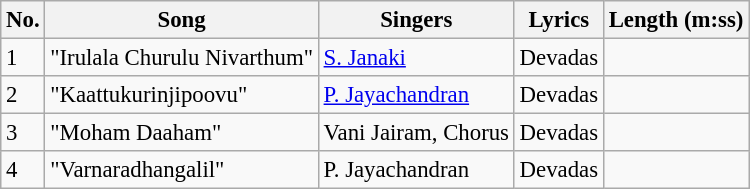<table class="wikitable" style="font-size:95%;">
<tr>
<th>No.</th>
<th>Song</th>
<th>Singers</th>
<th>Lyrics</th>
<th>Length (m:ss)</th>
</tr>
<tr>
<td>1</td>
<td>"Irulala Churulu Nivarthum"</td>
<td><a href='#'>S. Janaki</a></td>
<td>Devadas</td>
<td></td>
</tr>
<tr>
<td>2</td>
<td>"Kaattukurinjipoovu"</td>
<td><a href='#'>P. Jayachandran</a></td>
<td>Devadas</td>
<td></td>
</tr>
<tr>
<td>3</td>
<td>"Moham Daaham"</td>
<td>Vani Jairam, Chorus</td>
<td>Devadas</td>
<td></td>
</tr>
<tr>
<td>4</td>
<td>"Varnaradhangalil"</td>
<td>P. Jayachandran</td>
<td>Devadas</td>
<td></td>
</tr>
</table>
